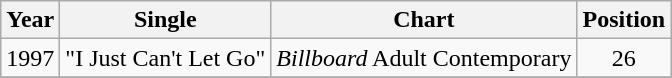<table class="wikitable">
<tr>
<th>Year</th>
<th>Single</th>
<th>Chart</th>
<th>Position</th>
</tr>
<tr>
<td>1997</td>
<td>"I Just Can't Let Go"</td>
<td><em>Billboard</em> Adult Contemporary</td>
<td align="center">26</td>
</tr>
<tr>
</tr>
</table>
